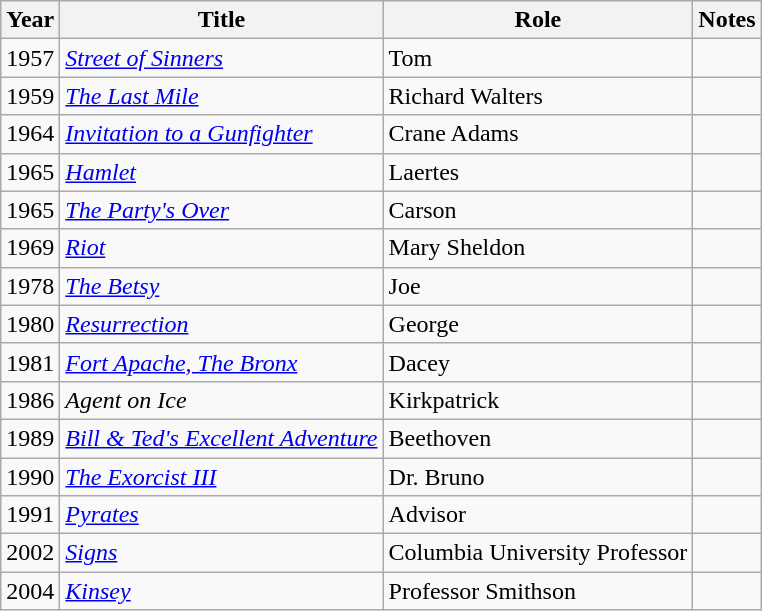<table class="wikitable sortable">
<tr>
<th>Year</th>
<th>Title</th>
<th>Role</th>
<th>Notes</th>
</tr>
<tr>
<td>1957</td>
<td><em><a href='#'>Street of Sinners</a></em></td>
<td>Tom</td>
<td></td>
</tr>
<tr>
<td>1959</td>
<td><em><a href='#'>The Last Mile</a></em></td>
<td>Richard Walters</td>
<td></td>
</tr>
<tr>
<td>1964</td>
<td><em><a href='#'>Invitation to a Gunfighter</a></em></td>
<td>Crane Adams</td>
<td></td>
</tr>
<tr>
<td>1965</td>
<td><em><a href='#'>Hamlet</a></em></td>
<td>Laertes</td>
<td></td>
</tr>
<tr>
<td>1965</td>
<td><em><a href='#'>The Party's Over</a></em></td>
<td>Carson</td>
<td></td>
</tr>
<tr>
<td>1969</td>
<td><em><a href='#'>Riot</a></em></td>
<td>Mary Sheldon</td>
<td></td>
</tr>
<tr>
<td>1978</td>
<td><em><a href='#'>The Betsy</a></em></td>
<td>Joe</td>
<td></td>
</tr>
<tr>
<td>1980</td>
<td><em><a href='#'>Resurrection</a></em></td>
<td>George</td>
<td></td>
</tr>
<tr>
<td>1981</td>
<td><em><a href='#'>Fort Apache, The Bronx</a></em></td>
<td>Dacey</td>
<td></td>
</tr>
<tr>
<td>1986</td>
<td><em>Agent on Ice</em></td>
<td>Kirkpatrick</td>
<td></td>
</tr>
<tr>
<td>1989</td>
<td><em><a href='#'>Bill & Ted's Excellent Adventure</a></em></td>
<td>Beethoven</td>
<td></td>
</tr>
<tr>
<td>1990</td>
<td><em><a href='#'>The Exorcist III</a></em></td>
<td>Dr. Bruno</td>
<td></td>
</tr>
<tr>
<td>1991</td>
<td><em><a href='#'>Pyrates</a></em></td>
<td>Advisor</td>
<td></td>
</tr>
<tr>
<td>2002</td>
<td><em><a href='#'>Signs</a></em></td>
<td>Columbia University Professor</td>
<td></td>
</tr>
<tr>
<td>2004</td>
<td><em><a href='#'>Kinsey</a></em></td>
<td>Professor Smithson</td>
<td></td>
</tr>
</table>
